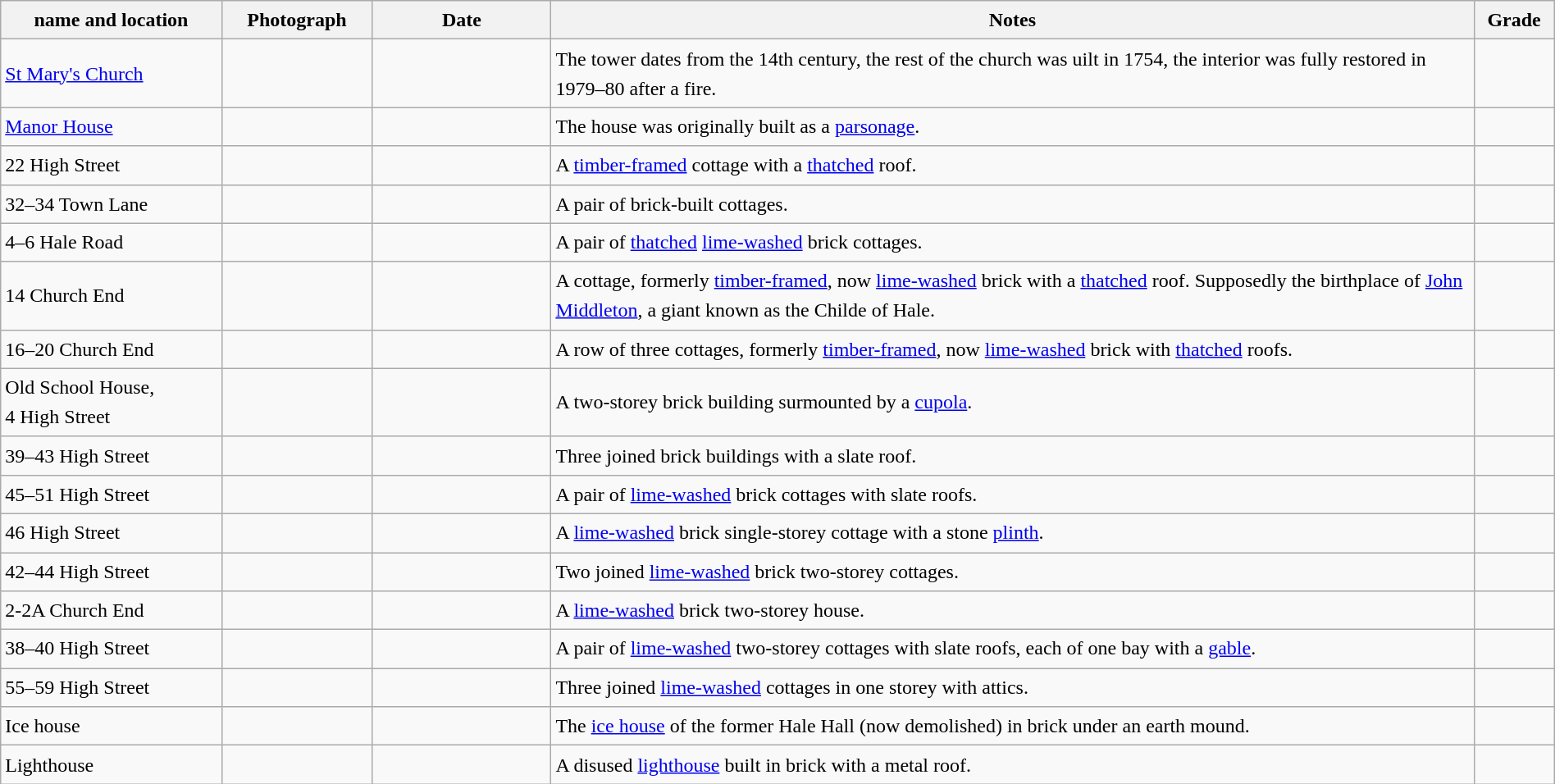<table class="wikitable sortable plainrowheaders" style="width:100%;border:0px;text-align:left;line-height:150%;">
<tr>
<th scope="col"  style="width:150px">name and location</th>
<th scope="col"  style="width:100px" class="unsortable">Photograph</th>
<th scope="col"  style="width:120px">Date</th>
<th scope="col"  style="width:650px" class="unsortable">Notes</th>
<th scope="col"  style="width:50px">Grade</th>
</tr>
<tr>
<td><a href='#'>St Mary's Church</a><br><small></small></td>
<td></td>
<td align="center"></td>
<td>The tower dates from the 14th century, the rest of the church was uilt in 1754, the interior was fully restored in 1979–80 after a fire.</td>
<td align="center" ></td>
</tr>
<tr>
<td><a href='#'>Manor House</a><br><small></small></td>
<td></td>
<td align="center"></td>
<td>The house was originally built as a <a href='#'>parsonage</a>.</td>
<td align="center" ></td>
</tr>
<tr>
<td>22 High Street<br><small></small></td>
<td></td>
<td align="center"></td>
<td>A <a href='#'>timber-framed</a> cottage with a <a href='#'>thatched</a> roof.</td>
<td align="center" ></td>
</tr>
<tr>
<td>32–34 Town Lane<br><small></small></td>
<td></td>
<td align="center"></td>
<td>A pair of brick-built cottages.</td>
<td align="center" ></td>
</tr>
<tr>
<td>4–6 Hale Road<br><small></small></td>
<td></td>
<td align="center"></td>
<td>A pair of <a href='#'>thatched</a> <a href='#'>lime-washed</a> brick cottages.</td>
<td align="center" ></td>
</tr>
<tr>
<td>14 Church End<br><small></small></td>
<td></td>
<td align="center"></td>
<td>A cottage, formerly <a href='#'>timber-framed</a>, now <a href='#'>lime-washed</a> brick with a <a href='#'>thatched</a> roof. Supposedly the birthplace of <a href='#'>John Middleton</a>, a giant known as the Childe of Hale.</td>
<td align="center" ></td>
</tr>
<tr>
<td>16–20 Church End<br><small></small></td>
<td></td>
<td align="center"></td>
<td>A row of three cottages, formerly <a href='#'>timber-framed</a>, now <a href='#'>lime-washed</a> brick with <a href='#'>thatched</a> roofs.</td>
<td align="center" ></td>
</tr>
<tr>
<td>Old School House,<br>4 High Street<br><small></small></td>
<td></td>
<td align="center"></td>
<td>A two-storey brick building surmounted by a <a href='#'>cupola</a>.</td>
<td align="center" ></td>
</tr>
<tr>
<td>39–43 High Street<br><small></small></td>
<td></td>
<td align="center"></td>
<td>Three joined brick buildings with a slate roof.</td>
<td align="center" ></td>
</tr>
<tr>
<td>45–51 High Street<br><small></small></td>
<td></td>
<td align="center"></td>
<td>A pair of <a href='#'>lime-washed</a> brick cottages with slate roofs.</td>
<td align="center" ></td>
</tr>
<tr>
<td>46 High Street<br><small></small></td>
<td></td>
<td align="center"></td>
<td>A <a href='#'>lime-washed</a> brick single-storey cottage with a stone <a href='#'>plinth</a>.</td>
<td align="center" ></td>
</tr>
<tr>
<td>42–44 High Street<br><small></small></td>
<td></td>
<td align="center"></td>
<td>Two joined <a href='#'>lime-washed</a> brick two-storey cottages.</td>
<td align="center" ></td>
</tr>
<tr>
<td>2-2A Church End<br><small></small></td>
<td></td>
<td align="center"></td>
<td>A <a href='#'>lime-washed</a> brick two-storey house.</td>
<td align="center" ></td>
</tr>
<tr>
<td>38–40 High Street<br><small></small></td>
<td></td>
<td align="center"></td>
<td>A pair of <a href='#'>lime-washed</a> two-storey cottages with slate roofs, each of one bay with a <a href='#'>gable</a>.</td>
<td align="center" ></td>
</tr>
<tr>
<td>55–59 High Street<br><small></small></td>
<td></td>
<td align="center"></td>
<td>Three joined <a href='#'>lime-washed</a> cottages in one storey with attics.</td>
<td align="center" ></td>
</tr>
<tr>
<td>Ice house<br><small></small></td>
<td></td>
<td align="center"></td>
<td>The <a href='#'>ice house</a> of the former Hale Hall (now demolished) in brick under an earth mound.</td>
<td align="center" ></td>
</tr>
<tr>
<td>Lighthouse<br><small></small></td>
<td></td>
<td align="center"></td>
<td>A disused <a href='#'>lighthouse</a> built in brick with a metal roof.</td>
<td align="center" ></td>
</tr>
<tr>
</tr>
</table>
